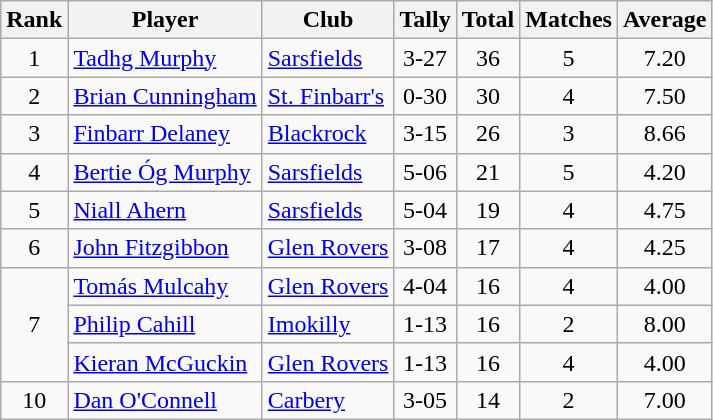<table class="wikitable">
<tr>
<th>Rank</th>
<th>Player</th>
<th>Club</th>
<th>Tally</th>
<th>Total</th>
<th>Matches</th>
<th>Average</th>
</tr>
<tr>
<td rowspan=1 align=center>1</td>
<td><a href='#'>Tadhg Murphy</a></td>
<td><a href='#'>Sarsfields</a></td>
<td align=center>3-27</td>
<td align=center>36</td>
<td align=center>5</td>
<td align=center>7.20</td>
</tr>
<tr>
<td rowspan=1 align=center>2</td>
<td><a href='#'>Brian Cunningham</a></td>
<td><a href='#'>St. Finbarr's</a></td>
<td align=center>0-30</td>
<td align=center>30</td>
<td align=center>4</td>
<td align=center>7.50</td>
</tr>
<tr>
<td rowspan=1 align=center>3</td>
<td><a href='#'>Finbarr Delaney</a></td>
<td><a href='#'>Blackrock</a></td>
<td align=center>3-15</td>
<td align=center>26</td>
<td align=center>3</td>
<td align=center>8.66</td>
</tr>
<tr>
<td rowspan=1 align=center>4</td>
<td><a href='#'>Bertie Óg Murphy</a></td>
<td><a href='#'>Sarsfields</a></td>
<td align=center>5-06</td>
<td align=center>21</td>
<td align=center>5</td>
<td align=center>4.20</td>
</tr>
<tr>
<td rowspan=1 align=center>5</td>
<td><a href='#'>Niall Ahern</a></td>
<td><a href='#'>Sarsfields</a></td>
<td align=center>5-04</td>
<td align=center>19</td>
<td align=center>4</td>
<td align=center>4.75</td>
</tr>
<tr>
<td rowspan=1 align=center>6</td>
<td><a href='#'>John Fitzgibbon</a></td>
<td><a href='#'>Glen Rovers</a></td>
<td align=center>3-08</td>
<td align=center>17</td>
<td align=center>4</td>
<td align=center>4.25</td>
</tr>
<tr>
<td rowspan=3 align=center>7</td>
<td><a href='#'>Tomás Mulcahy</a></td>
<td><a href='#'>Glen Rovers</a></td>
<td align=center>4-04</td>
<td align=center>16</td>
<td align=center>4</td>
<td align=center>4.00</td>
</tr>
<tr>
<td><a href='#'>Philip Cahill</a></td>
<td><a href='#'>Imokilly</a></td>
<td align=center>1-13</td>
<td align=center>16</td>
<td align=center>2</td>
<td align=center>8.00</td>
</tr>
<tr>
<td><a href='#'>Kieran McGuckin</a></td>
<td><a href='#'>Glen Rovers</a></td>
<td align=center>1-13</td>
<td align=center>16</td>
<td align=center>4</td>
<td align=center>4.00</td>
</tr>
<tr>
<td rowspan=1 align=center>10</td>
<td><a href='#'>Dan O'Connell</a></td>
<td><a href='#'>Carbery</a></td>
<td align=center>3-05</td>
<td align=center>14</td>
<td align=center>2</td>
<td align=center>7.00</td>
</tr>
</table>
